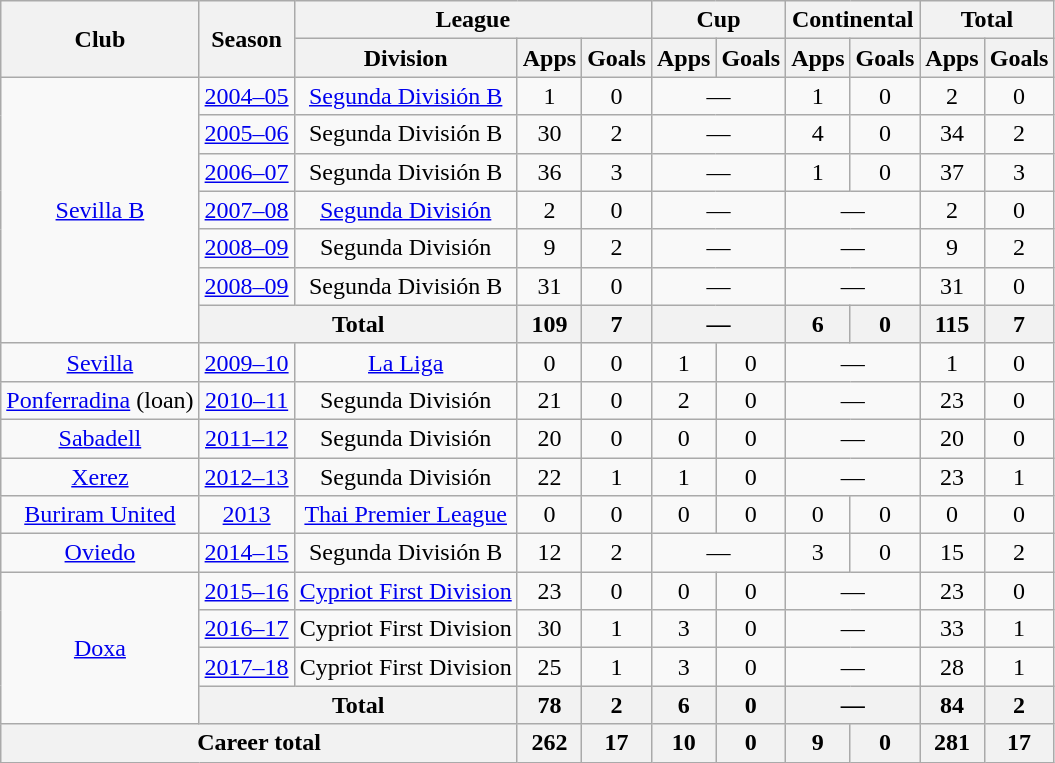<table class="wikitable" style="text-align: center;">
<tr>
<th rowspan="2">Club</th>
<th rowspan="2">Season</th>
<th colspan="3">League</th>
<th colspan="2">Cup</th>
<th colspan="2">Continental</th>
<th colspan="2">Total</th>
</tr>
<tr>
<th>Division</th>
<th>Apps</th>
<th>Goals</th>
<th>Apps</th>
<th>Goals</th>
<th>Apps</th>
<th>Goals</th>
<th>Apps</th>
<th>Goals</th>
</tr>
<tr>
<td rowspan="7"><a href='#'>Sevilla B</a></td>
<td><a href='#'>2004–05</a></td>
<td><a href='#'>Segunda División B</a></td>
<td>1</td>
<td>0</td>
<td colspan="2">—</td>
<td>1</td>
<td>0</td>
<td>2</td>
<td>0</td>
</tr>
<tr>
<td><a href='#'>2005–06</a></td>
<td>Segunda División B</td>
<td>30</td>
<td>2</td>
<td colspan="2">—</td>
<td>4</td>
<td>0</td>
<td>34</td>
<td>2</td>
</tr>
<tr>
<td><a href='#'>2006–07</a></td>
<td>Segunda División B</td>
<td>36</td>
<td>3</td>
<td colspan="2">—</td>
<td>1</td>
<td>0</td>
<td>37</td>
<td>3</td>
</tr>
<tr>
<td><a href='#'>2007–08</a></td>
<td><a href='#'>Segunda División</a></td>
<td>2</td>
<td>0</td>
<td colspan="2">—</td>
<td colspan="2">—</td>
<td>2</td>
<td>0</td>
</tr>
<tr>
<td><a href='#'>2008–09</a></td>
<td>Segunda División</td>
<td>9</td>
<td>2</td>
<td colspan="2">—</td>
<td colspan="2">—</td>
<td>9</td>
<td>2</td>
</tr>
<tr>
<td><a href='#'>2008–09</a></td>
<td>Segunda División B</td>
<td>31</td>
<td>0</td>
<td colspan="2">—</td>
<td colspan="2">—</td>
<td>31</td>
<td>0</td>
</tr>
<tr>
<th colspan="2">Total</th>
<th>109</th>
<th>7</th>
<th colspan="2">—</th>
<th>6</th>
<th>0</th>
<th>115</th>
<th>7</th>
</tr>
<tr>
<td rowspan="1"><a href='#'>Sevilla</a></td>
<td><a href='#'>2009–10</a></td>
<td><a href='#'>La Liga</a></td>
<td>0</td>
<td>0</td>
<td>1</td>
<td>0</td>
<td colspan="2">—</td>
<td>1</td>
<td>0</td>
</tr>
<tr>
<td rowspan="1"><a href='#'>Ponferradina</a> (loan)</td>
<td><a href='#'>2010–11</a></td>
<td>Segunda División</td>
<td>21</td>
<td>0</td>
<td>2</td>
<td>0</td>
<td colspan="2">—</td>
<td>23</td>
<td>0</td>
</tr>
<tr>
<td rowspan="1"><a href='#'>Sabadell</a></td>
<td><a href='#'>2011–12</a></td>
<td>Segunda División</td>
<td>20</td>
<td>0</td>
<td>0</td>
<td>0</td>
<td colspan="2">—</td>
<td>20</td>
<td>0</td>
</tr>
<tr>
<td rowspan="1"><a href='#'>Xerez</a></td>
<td><a href='#'>2012–13</a></td>
<td>Segunda División</td>
<td>22</td>
<td>1</td>
<td>1</td>
<td>0</td>
<td colspan="2">—</td>
<td>23</td>
<td>1</td>
</tr>
<tr>
<td rowspan="1"><a href='#'>Buriram United</a></td>
<td><a href='#'>2013</a></td>
<td><a href='#'>Thai Premier League</a></td>
<td>0</td>
<td>0</td>
<td>0</td>
<td>0</td>
<td>0</td>
<td>0</td>
<td>0</td>
<td>0</td>
</tr>
<tr>
<td><a href='#'>Oviedo</a></td>
<td><a href='#'>2014–15</a></td>
<td>Segunda División B</td>
<td>12</td>
<td>2</td>
<td colspan="2">—</td>
<td>3</td>
<td>0</td>
<td>15</td>
<td>2</td>
</tr>
<tr>
<td rowspan="4"><a href='#'>Doxa</a></td>
<td><a href='#'>2015–16</a></td>
<td><a href='#'>Cypriot First Division</a></td>
<td>23</td>
<td>0</td>
<td>0</td>
<td>0</td>
<td colspan="2">—</td>
<td>23</td>
<td>0</td>
</tr>
<tr>
<td><a href='#'>2016–17</a></td>
<td>Cypriot First Division</td>
<td>30</td>
<td>1</td>
<td>3</td>
<td>0</td>
<td colspan="2">—</td>
<td>33</td>
<td>1</td>
</tr>
<tr>
<td><a href='#'>2017–18</a></td>
<td>Cypriot First Division</td>
<td>25</td>
<td>1</td>
<td>3</td>
<td>0</td>
<td colspan="2">—</td>
<td>28</td>
<td>1</td>
</tr>
<tr>
<th colspan="2">Total</th>
<th>78</th>
<th>2</th>
<th>6</th>
<th>0</th>
<th colspan="2">—</th>
<th>84</th>
<th>2</th>
</tr>
<tr>
<th colspan="3">Career total</th>
<th>262</th>
<th>17</th>
<th>10</th>
<th>0</th>
<th>9</th>
<th>0</th>
<th>281</th>
<th>17</th>
</tr>
</table>
